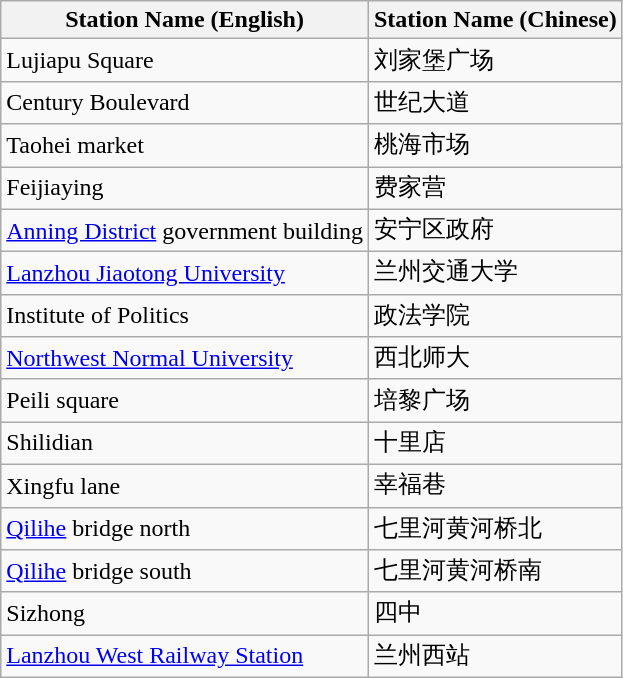<table class="wikitable">
<tr>
<th>Station Name (English)</th>
<th>Station Name (Chinese)</th>
</tr>
<tr>
<td>Lujiapu Square</td>
<td>刘家堡广场</td>
</tr>
<tr>
<td>Century Boulevard</td>
<td>世纪大道</td>
</tr>
<tr>
<td>Taohei market</td>
<td>桃海市场</td>
</tr>
<tr>
<td>Feijiaying</td>
<td>费家营</td>
</tr>
<tr>
<td><a href='#'>Anning District</a> government building</td>
<td>安宁区政府</td>
</tr>
<tr>
<td><a href='#'>Lanzhou Jiaotong University</a></td>
<td>兰州交通大学</td>
</tr>
<tr>
<td>Institute of Politics</td>
<td>政法学院</td>
</tr>
<tr>
<td><a href='#'>Northwest Normal University</a></td>
<td>西北师大</td>
</tr>
<tr>
<td>Peili square</td>
<td>培黎广场</td>
</tr>
<tr>
<td>Shilidian</td>
<td>十里店</td>
</tr>
<tr>
<td>Xingfu lane</td>
<td>幸福巷</td>
</tr>
<tr>
<td><a href='#'>Qilihe</a> bridge north</td>
<td>七里河黄河桥北</td>
</tr>
<tr>
<td><a href='#'>Qilihe</a> bridge south</td>
<td>七里河黄河桥南</td>
</tr>
<tr>
<td>Sizhong</td>
<td>四中</td>
</tr>
<tr>
<td><a href='#'>Lanzhou West Railway Station</a> </td>
<td>兰州西站</td>
</tr>
</table>
